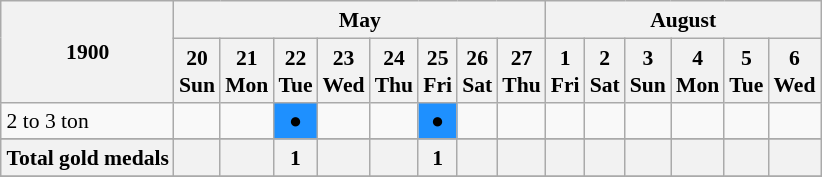<table class="wikitable" style="margin:0.5em auto; font-size:90%; line-height:1.25em;">
<tr>
<th rowspan=2>1900</th>
<th colspan=8>May</th>
<th colspan=6>August</th>
</tr>
<tr>
<th>20<br>Sun</th>
<th>21<br>Mon</th>
<th>22<br>Tue</th>
<th>23<br>Wed</th>
<th>24<br>Thu</th>
<th>25<br>Fri</th>
<th>26<br>Sat</th>
<th>27<br>Thu</th>
<th>1<br>Fri</th>
<th>2<br>Sat</th>
<th>3<br>Sun</th>
<th>4<br>Mon</th>
<th>5<br>Tue</th>
<th>6<br>Wed</th>
</tr>
<tr align="center">
<td align="left">2 to 3 ton</td>
<td></td>
<td></td>
<td bgcolor=DodgerBlue><span>●</span></td>
<td></td>
<td></td>
<td bgcolor=DodgerBlue><span>●</span></td>
<td></td>
<td></td>
<td></td>
<td></td>
<td></td>
<td></td>
<td></td>
<td></td>
</tr>
<tr align="center">
</tr>
<tr>
<th>Total gold medals</th>
<th></th>
<th></th>
<th>1</th>
<th></th>
<th></th>
<th>1</th>
<th></th>
<th></th>
<th></th>
<th></th>
<th></th>
<th></th>
<th></th>
<th></th>
</tr>
<tr>
</tr>
</table>
